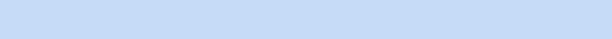<table class="toccolours" style="float: right; margin-left: 1em; font-size: 85%; margin-right: 1em;  background:#c6dbf7; color:black; width:30em; max-width: 50%;">
<tr>
<td style="text-align: left;"></td>
</tr>
<tr>
<td style="text-align: left;"><br></td>
</tr>
</table>
